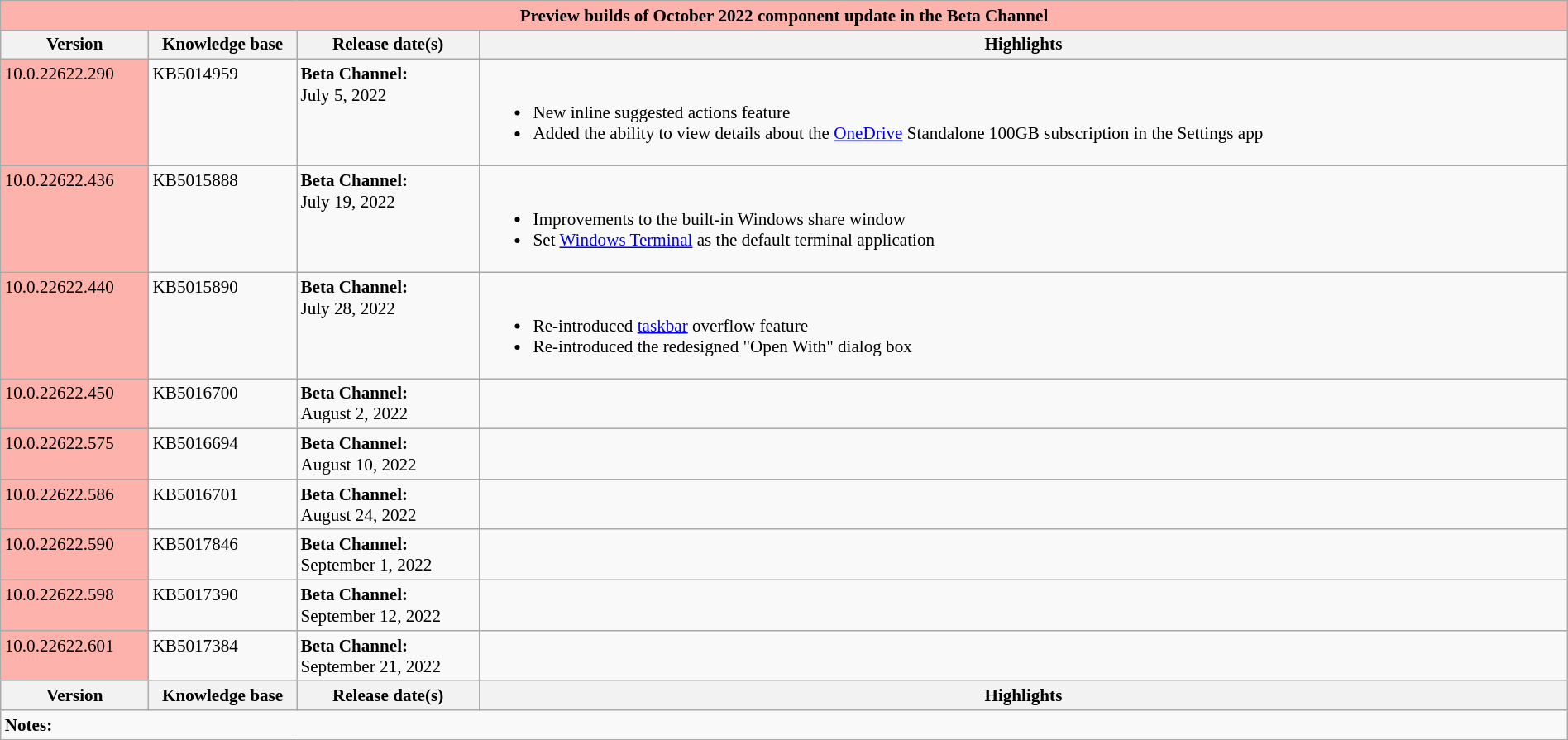<table class="wikitable mw-collapsible mw-collapsed" style=width:100%;font-size:88%>
<tr>
<th colspan=4 style=background:#fdb3ab>Preview builds of October 2022 component update in the Beta Channel</th>
</tr>
<tr>
<th scope=col style=width:8em>Version</th>
<th scope=col style=width:8em>Knowledge base</th>
<th scope=col style=width:10em>Release date(s)</th>
<th scope=col>Highlights</th>
</tr>
<tr valign=top>
<td style=background:#fdb3ab>10.0.22622.290<br></td>
<td>KB5014959</td>
<td><strong>Beta Channel:</strong><br>July 5, 2022</td>
<td><br><ul><li>New inline suggested actions feature</li><li>Added the ability to view details about the <a href='#'>OneDrive</a> Standalone 100GB subscription in the Settings app</li></ul></td>
</tr>
<tr valign=top>
<td style=background:#fdb3ab>10.0.22622.436<br></td>
<td>KB5015888</td>
<td><strong>Beta Channel:</strong><br>July 19, 2022</td>
<td><br><ul><li>Improvements to the built-in Windows share window</li><li>Set <a href='#'>Windows Terminal</a> as the default terminal application</li></ul></td>
</tr>
<tr valign=top>
<td style=background:#fdb3ab>10.0.22622.440<br></td>
<td>KB5015890</td>
<td><strong>Beta Channel:</strong><br>July 28, 2022</td>
<td><br><ul><li>Re-introduced <a href='#'>taskbar</a> overflow feature</li><li>Re-introduced the redesigned "Open With" dialog box</li></ul></td>
</tr>
<tr valign=top>
<td style=background:#fdb3ab>10.0.22622.450<br></td>
<td>KB5016700</td>
<td><strong>Beta Channel:</strong><br>August 2, 2022</td>
<td></td>
</tr>
<tr valign=top>
<td style=background:#fdb3ab>10.0.22622.575<br></td>
<td>KB5016694</td>
<td><strong>Beta Channel:</strong><br>August 10, 2022</td>
<td></td>
</tr>
<tr valign=top>
<td style=background:#fdb3ab>10.0.22622.586<br></td>
<td>KB5016701</td>
<td><strong>Beta Channel:</strong><br>August 24, 2022</td>
<td></td>
</tr>
<tr valign=top>
<td style=background:#fdb3ab>10.0.22622.590<br></td>
<td>KB5017846</td>
<td><strong>Beta Channel:</strong><br>September 1, 2022</td>
<td></td>
</tr>
<tr valign=top>
<td style=background:#fdb3ab>10.0.22622.598<br></td>
<td>KB5017390</td>
<td><strong>Beta Channel:</strong><br>September 12, 2022</td>
<td></td>
</tr>
<tr valign=top>
<td style=background:#fdb3ab>10.0.22622.601<br></td>
<td>KB5017384</td>
<td><strong>Beta Channel:</strong><br>September 21, 2022</td>
<td></td>
</tr>
<tr>
<th>Version</th>
<th>Knowledge base</th>
<th>Release date(s)</th>
<th>Highlights</th>
</tr>
<tr>
<td class="wikitable mw-collapsible" colspan=4 style=text-align:left><strong>Notes:</strong></td>
</tr>
</table>
